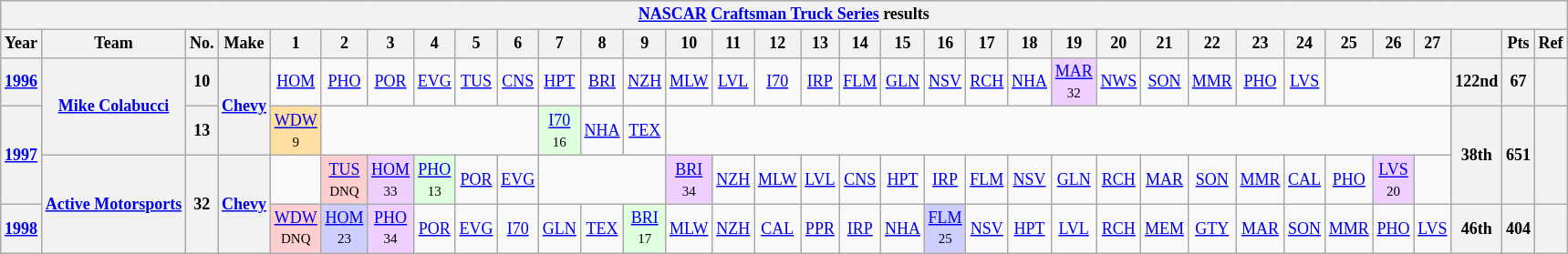<table class="wikitable" style="text-align:center; font-size:75%">
<tr>
<th colspan=45><a href='#'>NASCAR</a> <a href='#'>Craftsman Truck Series</a> results</th>
</tr>
<tr>
<th>Year</th>
<th>Team</th>
<th>No.</th>
<th>Make</th>
<th>1</th>
<th>2</th>
<th>3</th>
<th>4</th>
<th>5</th>
<th>6</th>
<th>7</th>
<th>8</th>
<th>9</th>
<th>10</th>
<th>11</th>
<th>12</th>
<th>13</th>
<th>14</th>
<th>15</th>
<th>16</th>
<th>17</th>
<th>18</th>
<th>19</th>
<th>20</th>
<th>21</th>
<th>22</th>
<th>23</th>
<th>24</th>
<th>25</th>
<th>26</th>
<th>27</th>
<th></th>
<th>Pts</th>
<th>Ref</th>
</tr>
<tr>
<th><a href='#'>1996</a></th>
<th rowspan=2><a href='#'>Mike Colabucci</a></th>
<th>10</th>
<th rowspan=2><a href='#'>Chevy</a></th>
<td><a href='#'>HOM</a></td>
<td><a href='#'>PHO</a></td>
<td><a href='#'>POR</a></td>
<td><a href='#'>EVG</a></td>
<td><a href='#'>TUS</a></td>
<td><a href='#'>CNS</a></td>
<td><a href='#'>HPT</a></td>
<td><a href='#'>BRI</a></td>
<td><a href='#'>NZH</a></td>
<td><a href='#'>MLW</a></td>
<td><a href='#'>LVL</a></td>
<td><a href='#'>I70</a></td>
<td><a href='#'>IRP</a></td>
<td><a href='#'>FLM</a></td>
<td><a href='#'>GLN</a></td>
<td><a href='#'>NSV</a></td>
<td><a href='#'>RCH</a></td>
<td><a href='#'>NHA</a></td>
<td style="background:#EFCFFF;"><a href='#'>MAR</a><br><small>32</small></td>
<td><a href='#'>NWS</a></td>
<td><a href='#'>SON</a></td>
<td><a href='#'>MMR</a></td>
<td><a href='#'>PHO</a></td>
<td><a href='#'>LVS</a></td>
<td colspan=3></td>
<th>122nd</th>
<th>67</th>
<th></th>
</tr>
<tr>
<th rowspan=2><a href='#'>1997</a></th>
<th>13</th>
<td style="background:#FFDF9F;"><a href='#'>WDW</a><br><small>9</small></td>
<td colspan=5></td>
<td style="background:#DFFFDF;"><a href='#'>I70</a><br><small>16</small></td>
<td><a href='#'>NHA</a></td>
<td><a href='#'>TEX</a></td>
<td colspan=18></td>
<th rowspan=2>38th</th>
<th rowspan=2>651</th>
<th rowspan=2></th>
</tr>
<tr>
<th rowspan=2><a href='#'>Active Motorsports</a></th>
<th rowspan=2>32</th>
<th rowspan=2><a href='#'>Chevy</a></th>
<td></td>
<td style="background:#FFCFCF;"><a href='#'>TUS</a><br><small>DNQ</small></td>
<td style="background:#EFCFFF;"><a href='#'>HOM</a><br><small>33</small></td>
<td style="background:#DFFFDF;"><a href='#'>PHO</a><br><small>13</small></td>
<td><a href='#'>POR</a></td>
<td><a href='#'>EVG</a></td>
<td colspan=3></td>
<td style="background:#EFCFFF;"><a href='#'>BRI</a><br><small>34</small></td>
<td><a href='#'>NZH</a></td>
<td><a href='#'>MLW</a></td>
<td><a href='#'>LVL</a></td>
<td><a href='#'>CNS</a></td>
<td><a href='#'>HPT</a></td>
<td><a href='#'>IRP</a></td>
<td><a href='#'>FLM</a></td>
<td><a href='#'>NSV</a></td>
<td><a href='#'>GLN</a></td>
<td><a href='#'>RCH</a></td>
<td><a href='#'>MAR</a></td>
<td><a href='#'>SON</a></td>
<td><a href='#'>MMR</a></td>
<td><a href='#'>CAL</a></td>
<td><a href='#'>PHO</a></td>
<td style="background:#EFCFFF;"><a href='#'>LVS</a><br><small>20</small></td>
<td></td>
</tr>
<tr>
<th><a href='#'>1998</a></th>
<td style="background:#FFCFCF;"><a href='#'>WDW</a><br><small>DNQ</small></td>
<td style="background:#CFCFFF;"><a href='#'>HOM</a><br><small>23</small></td>
<td style="background:#EFCFFF;"><a href='#'>PHO</a><br><small>34</small></td>
<td><a href='#'>POR</a></td>
<td><a href='#'>EVG</a></td>
<td><a href='#'>I70</a></td>
<td><a href='#'>GLN</a></td>
<td><a href='#'>TEX</a></td>
<td style="background:#DFFFDF;"><a href='#'>BRI</a><br><small>17</small></td>
<td><a href='#'>MLW</a></td>
<td><a href='#'>NZH</a></td>
<td><a href='#'>CAL</a></td>
<td><a href='#'>PPR</a></td>
<td><a href='#'>IRP</a></td>
<td><a href='#'>NHA</a></td>
<td style="background:#CFCFFF;"><a href='#'>FLM</a><br><small>25</small></td>
<td><a href='#'>NSV</a></td>
<td><a href='#'>HPT</a></td>
<td><a href='#'>LVL</a></td>
<td><a href='#'>RCH</a></td>
<td><a href='#'>MEM</a></td>
<td><a href='#'>GTY</a></td>
<td><a href='#'>MAR</a></td>
<td><a href='#'>SON</a></td>
<td><a href='#'>MMR</a></td>
<td><a href='#'>PHO</a></td>
<td><a href='#'>LVS</a></td>
<th>46th</th>
<th>404</th>
<th></th>
</tr>
</table>
